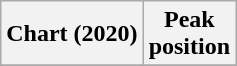<table class="wikitable plainrowheaders" style="text-align:center">
<tr>
<th>Chart (2020)</th>
<th>Peak<br>position</th>
</tr>
<tr>
</tr>
</table>
